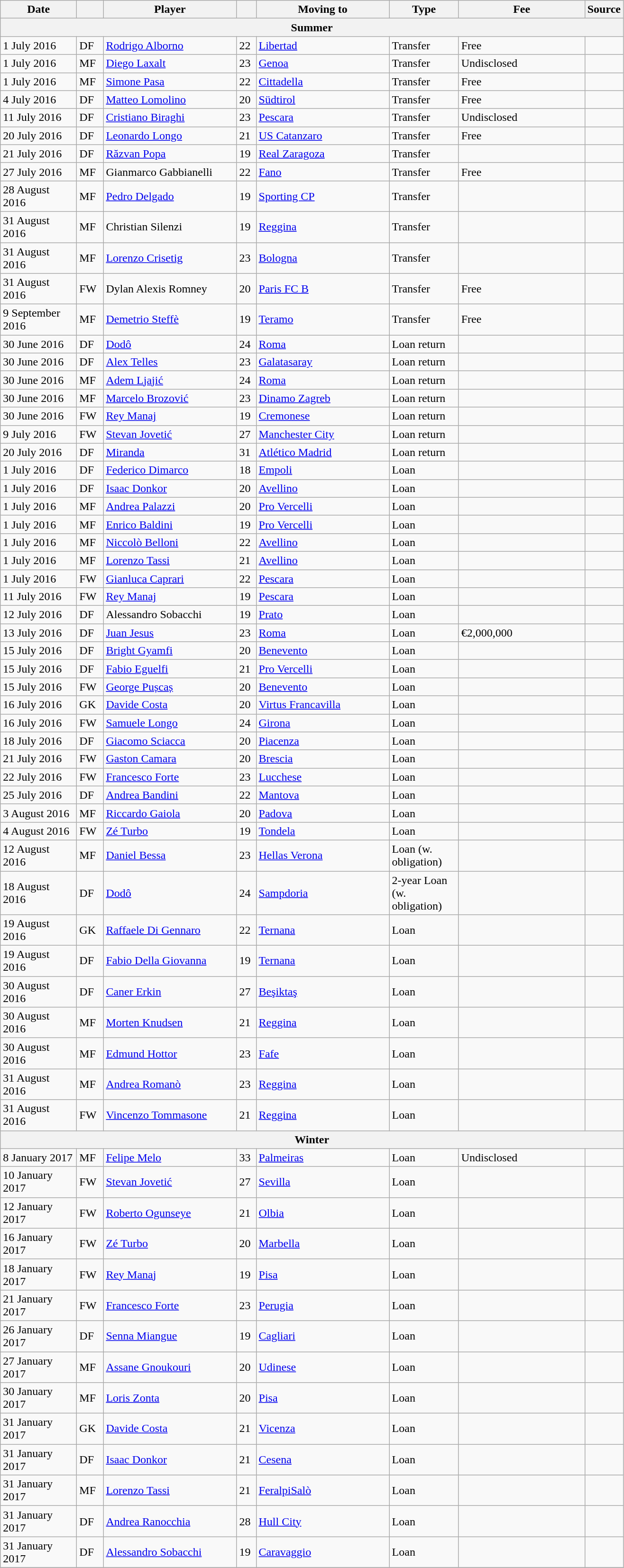<table class="wikitable sortable">
<tr>
<th style="width:100px;">Date</th>
<th style="width:30px;"></th>
<th style="width:180px;">Player</th>
<th style="width:20px;"></th>
<th style="width:180px;">Moving to</th>
<th style="width:90px;" class="unsortable">Type</th>
<th style="width:170px;" class="unsortable">Fee</th>
<th style="width:20px;">Source</th>
</tr>
<tr>
<th colspan=8>Summer</th>
</tr>
<tr>
<td>1 July 2016</td>
<td>DF</td>
<td> <a href='#'>Rodrigo Alborno</a></td>
<td>22</td>
<td> <a href='#'>Libertad</a></td>
<td>Transfer</td>
<td>Free</td>
<td></td>
</tr>
<tr>
<td>1 July 2016</td>
<td>MF</td>
<td> <a href='#'>Diego Laxalt</a></td>
<td>23</td>
<td> <a href='#'>Genoa</a></td>
<td>Transfer</td>
<td>Undisclosed</td>
<td></td>
</tr>
<tr>
<td>1 July 2016</td>
<td>MF</td>
<td> <a href='#'>Simone Pasa</a></td>
<td>22</td>
<td> <a href='#'>Cittadella</a></td>
<td>Transfer</td>
<td>Free</td>
<td></td>
</tr>
<tr>
<td>4 July 2016</td>
<td>DF</td>
<td> <a href='#'>Matteo Lomolino</a></td>
<td>20</td>
<td> <a href='#'>Südtirol</a></td>
<td>Transfer</td>
<td>Free</td>
<td></td>
</tr>
<tr>
<td>11 July 2016</td>
<td>DF</td>
<td> <a href='#'>Cristiano Biraghi</a></td>
<td>23</td>
<td> <a href='#'>Pescara</a></td>
<td>Transfer</td>
<td>Undisclosed</td>
<td></td>
</tr>
<tr>
<td>20 July 2016</td>
<td>DF</td>
<td> <a href='#'>Leonardo Longo</a></td>
<td>21</td>
<td> <a href='#'>US Catanzaro</a></td>
<td>Transfer</td>
<td>Free</td>
<td></td>
</tr>
<tr>
<td>21 July 2016</td>
<td>DF</td>
<td> <a href='#'>Răzvan Popa</a></td>
<td>19</td>
<td> <a href='#'>Real Zaragoza</a></td>
<td>Transfer</td>
<td></td>
<td></td>
</tr>
<tr>
<td>27 July 2016</td>
<td>MF</td>
<td> Gianmarco Gabbianelli</td>
<td>22</td>
<td> <a href='#'>Fano</a></td>
<td>Transfer</td>
<td>Free</td>
<td></td>
</tr>
<tr>
<td>28 August 2016</td>
<td>MF</td>
<td> <a href='#'>Pedro Delgado</a></td>
<td>19</td>
<td> <a href='#'>Sporting CP</a></td>
<td>Transfer</td>
<td></td>
<td></td>
</tr>
<tr>
<td>31 August 2016</td>
<td>MF</td>
<td> Christian Silenzi</td>
<td>19</td>
<td> <a href='#'>Reggina</a></td>
<td>Transfer</td>
<td></td>
<td></td>
</tr>
<tr>
<td>31 August 2016</td>
<td>MF</td>
<td> <a href='#'>Lorenzo Crisetig</a></td>
<td>23</td>
<td> <a href='#'>Bologna</a></td>
<td>Transfer</td>
<td></td>
<td></td>
</tr>
<tr>
<td>31 August 2016</td>
<td>FW</td>
<td> Dylan Alexis Romney</td>
<td>20</td>
<td> <a href='#'>Paris FC B</a></td>
<td>Transfer</td>
<td>Free</td>
<td></td>
</tr>
<tr>
<td>9 September 2016</td>
<td>MF</td>
<td> <a href='#'>Demetrio Steffè</a></td>
<td>19</td>
<td> <a href='#'>Teramo</a></td>
<td>Transfer</td>
<td>Free</td>
<td></td>
</tr>
<tr>
<td>30 June 2016</td>
<td>DF</td>
<td> <a href='#'>Dodô</a></td>
<td>24</td>
<td> <a href='#'>Roma</a></td>
<td>Loan return</td>
<td></td>
<td></td>
</tr>
<tr>
<td>30 June 2016</td>
<td>DF</td>
<td> <a href='#'>Alex Telles</a></td>
<td>23</td>
<td> <a href='#'>Galatasaray</a></td>
<td>Loan return</td>
<td></td>
<td></td>
</tr>
<tr>
<td>30 June 2016</td>
<td>MF</td>
<td> <a href='#'>Adem Ljajić</a></td>
<td>24</td>
<td> <a href='#'>Roma</a></td>
<td>Loan return</td>
<td></td>
<td></td>
</tr>
<tr>
<td>30 June 2016</td>
<td>MF</td>
<td> <a href='#'>Marcelo Brozović</a></td>
<td>23</td>
<td> <a href='#'>Dinamo Zagreb</a></td>
<td>Loan return</td>
<td></td>
<td></td>
</tr>
<tr>
<td>30 June 2016</td>
<td>FW</td>
<td> <a href='#'>Rey Manaj</a></td>
<td>19</td>
<td> <a href='#'>Cremonese</a></td>
<td>Loan return</td>
<td></td>
<td></td>
</tr>
<tr>
<td>9 July 2016</td>
<td>FW</td>
<td> <a href='#'>Stevan Jovetić</a></td>
<td>27</td>
<td> <a href='#'>Manchester City</a></td>
<td>Loan return</td>
<td></td>
<td></td>
</tr>
<tr>
<td>20 July 2016</td>
<td>DF</td>
<td> <a href='#'>Miranda</a></td>
<td>31</td>
<td> <a href='#'>Atlético Madrid</a></td>
<td>Loan return</td>
<td></td>
<td></td>
</tr>
<tr>
<td>1 July 2016</td>
<td>DF</td>
<td> <a href='#'>Federico Dimarco</a></td>
<td>18</td>
<td> <a href='#'>Empoli</a></td>
<td>Loan</td>
<td></td>
<td></td>
</tr>
<tr>
<td>1 July 2016</td>
<td>DF</td>
<td> <a href='#'>Isaac Donkor</a></td>
<td>20</td>
<td> <a href='#'>Avellino</a></td>
<td>Loan</td>
<td></td>
<td></td>
</tr>
<tr>
<td>1 July 2016</td>
<td>MF</td>
<td> <a href='#'>Andrea Palazzi</a></td>
<td>20</td>
<td> <a href='#'>Pro Vercelli</a></td>
<td>Loan</td>
<td></td>
<td></td>
</tr>
<tr>
<td>1 July 2016</td>
<td>MF</td>
<td> <a href='#'>Enrico Baldini</a></td>
<td>19</td>
<td> <a href='#'>Pro Vercelli</a></td>
<td>Loan</td>
<td></td>
<td></td>
</tr>
<tr>
<td>1 July 2016</td>
<td>MF</td>
<td> <a href='#'>Niccolò Belloni</a></td>
<td>22</td>
<td> <a href='#'>Avellino</a></td>
<td>Loan</td>
<td></td>
<td></td>
</tr>
<tr>
<td>1 July 2016</td>
<td>MF</td>
<td> <a href='#'>Lorenzo Tassi</a></td>
<td>21</td>
<td> <a href='#'>Avellino</a></td>
<td>Loan</td>
<td></td>
<td></td>
</tr>
<tr>
<td>1 July 2016</td>
<td>FW</td>
<td> <a href='#'>Gianluca Caprari</a></td>
<td>22</td>
<td> <a href='#'>Pescara</a></td>
<td>Loan</td>
<td></td>
<td></td>
</tr>
<tr>
<td>11 July 2016</td>
<td>FW</td>
<td> <a href='#'>Rey Manaj</a></td>
<td>19</td>
<td> <a href='#'>Pescara</a></td>
<td>Loan</td>
<td></td>
<td></td>
</tr>
<tr>
<td>12 July 2016</td>
<td>DF</td>
<td> Alessandro Sobacchi</td>
<td>19</td>
<td> <a href='#'>Prato</a></td>
<td>Loan</td>
<td></td>
<td></td>
</tr>
<tr>
<td>13 July 2016</td>
<td>DF</td>
<td> <a href='#'>Juan Jesus</a></td>
<td>23</td>
<td> <a href='#'>Roma</a></td>
<td>Loan</td>
<td>€2,000,000</td>
<td></td>
</tr>
<tr>
<td>15 July 2016</td>
<td>DF</td>
<td> <a href='#'>Bright Gyamfi</a></td>
<td>20</td>
<td> <a href='#'>Benevento</a></td>
<td>Loan</td>
<td></td>
<td></td>
</tr>
<tr>
<td>15 July 2016</td>
<td>DF</td>
<td> <a href='#'>Fabio Eguelfi</a></td>
<td>21</td>
<td> <a href='#'>Pro Vercelli</a></td>
<td>Loan</td>
<td></td>
<td></td>
</tr>
<tr>
<td>15 July 2016</td>
<td>FW</td>
<td> <a href='#'>George Pușcaș</a></td>
<td>20</td>
<td> <a href='#'>Benevento</a></td>
<td>Loan</td>
<td></td>
<td></td>
</tr>
<tr>
<td>16 July 2016</td>
<td>GK</td>
<td> <a href='#'>Davide Costa</a></td>
<td>20</td>
<td> <a href='#'>Virtus Francavilla</a></td>
<td>Loan</td>
<td></td>
<td></td>
</tr>
<tr>
<td>16 July 2016</td>
<td>FW</td>
<td> <a href='#'>Samuele Longo</a></td>
<td>24</td>
<td> <a href='#'>Girona</a></td>
<td>Loan</td>
<td></td>
<td></td>
</tr>
<tr>
<td>18 July 2016</td>
<td>DF</td>
<td> <a href='#'>Giacomo Sciacca</a></td>
<td>20</td>
<td> <a href='#'>Piacenza</a></td>
<td>Loan</td>
<td></td>
<td></td>
</tr>
<tr>
<td>21 July 2016</td>
<td>FW</td>
<td> <a href='#'>Gaston Camara</a></td>
<td>20</td>
<td> <a href='#'>Brescia</a></td>
<td>Loan</td>
<td></td>
<td></td>
</tr>
<tr>
<td>22 July 2016</td>
<td>FW</td>
<td> <a href='#'>Francesco Forte</a></td>
<td>23</td>
<td> <a href='#'>Lucchese</a></td>
<td>Loan</td>
<td></td>
<td></td>
</tr>
<tr>
<td>25 July 2016</td>
<td>DF</td>
<td> <a href='#'>Andrea Bandini</a></td>
<td>22</td>
<td> <a href='#'>Mantova</a></td>
<td>Loan</td>
<td></td>
<td></td>
</tr>
<tr>
<td>3 August 2016</td>
<td>MF</td>
<td> <a href='#'>Riccardo Gaiola</a></td>
<td>20</td>
<td> <a href='#'>Padova</a></td>
<td>Loan</td>
<td></td>
<td></td>
</tr>
<tr>
<td>4 August 2016</td>
<td>FW</td>
<td> <a href='#'>Zé Turbo</a></td>
<td>19</td>
<td> <a href='#'>Tondela</a></td>
<td>Loan</td>
<td></td>
<td></td>
</tr>
<tr>
<td>12 August 2016</td>
<td>MF</td>
<td> <a href='#'>Daniel Bessa</a></td>
<td>23</td>
<td> <a href='#'>Hellas Verona</a></td>
<td>Loan (w. obligation)</td>
<td></td>
<td></td>
</tr>
<tr>
<td>18 August 2016</td>
<td>DF</td>
<td> <a href='#'>Dodô</a></td>
<td>24</td>
<td> <a href='#'>Sampdoria</a></td>
<td>2-year Loan (w. obligation)</td>
<td></td>
<td></td>
</tr>
<tr>
<td>19 August 2016</td>
<td>GK</td>
<td> <a href='#'>Raffaele Di Gennaro</a></td>
<td>22</td>
<td> <a href='#'>Ternana</a></td>
<td>Loan</td>
<td></td>
<td></td>
</tr>
<tr>
<td>19 August 2016</td>
<td>DF</td>
<td> <a href='#'>Fabio Della Giovanna</a></td>
<td>19</td>
<td> <a href='#'>Ternana</a></td>
<td>Loan</td>
<td></td>
<td></td>
</tr>
<tr>
<td>30 August 2016</td>
<td>DF</td>
<td> <a href='#'>Caner Erkin</a></td>
<td>27</td>
<td> <a href='#'>Beşiktaş</a></td>
<td>Loan</td>
<td></td>
<td></td>
</tr>
<tr>
<td>30 August 2016</td>
<td>MF</td>
<td> <a href='#'>Morten Knudsen</a></td>
<td>21</td>
<td> <a href='#'>Reggina</a></td>
<td>Loan</td>
<td></td>
<td></td>
</tr>
<tr>
<td>30 August 2016</td>
<td>MF</td>
<td> <a href='#'>Edmund Hottor</a></td>
<td>23</td>
<td> <a href='#'>Fafe</a></td>
<td>Loan</td>
<td></td>
<td></td>
</tr>
<tr>
<td>31 August 2016</td>
<td>MF</td>
<td> <a href='#'>Andrea Romanò</a></td>
<td>23</td>
<td> <a href='#'>Reggina</a></td>
<td>Loan</td>
<td></td>
<td></td>
</tr>
<tr>
<td>31 August 2016</td>
<td>FW</td>
<td> <a href='#'>Vincenzo Tommasone</a></td>
<td>21</td>
<td> <a href='#'>Reggina</a></td>
<td>Loan</td>
<td></td>
<td></td>
</tr>
<tr>
<th colspan=8>Winter</th>
</tr>
<tr>
<td>8 January 2017</td>
<td>MF</td>
<td> <a href='#'>Felipe Melo</a></td>
<td>33</td>
<td> <a href='#'>Palmeiras</a></td>
<td>Loan</td>
<td>Undisclosed</td>
<td></td>
</tr>
<tr>
<td>10 January 2017</td>
<td>FW</td>
<td> <a href='#'>Stevan Jovetić</a></td>
<td>27</td>
<td> <a href='#'>Sevilla</a></td>
<td>Loan</td>
<td></td>
<td></td>
</tr>
<tr>
<td>12 January 2017</td>
<td>FW</td>
<td> <a href='#'>Roberto Ogunseye</a></td>
<td>21</td>
<td> <a href='#'>Olbia</a></td>
<td>Loan</td>
<td></td>
<td></td>
</tr>
<tr>
<td>16 January 2017</td>
<td>FW</td>
<td> <a href='#'>Zé Turbo</a></td>
<td>20</td>
<td> <a href='#'>Marbella</a></td>
<td>Loan</td>
<td></td>
<td></td>
</tr>
<tr>
<td>18 January 2017</td>
<td>FW</td>
<td> <a href='#'>Rey Manaj</a></td>
<td>19</td>
<td> <a href='#'>Pisa</a></td>
<td>Loan</td>
<td></td>
<td></td>
</tr>
<tr>
<td>21 January 2017</td>
<td>FW</td>
<td> <a href='#'>Francesco Forte</a></td>
<td>23</td>
<td> <a href='#'>Perugia</a></td>
<td>Loan</td>
<td></td>
<td></td>
</tr>
<tr>
<td>26 January 2017</td>
<td>DF</td>
<td> <a href='#'>Senna Miangue</a></td>
<td>19</td>
<td> <a href='#'>Cagliari</a></td>
<td>Loan</td>
<td></td>
<td></td>
</tr>
<tr>
<td>27 January 2017</td>
<td>MF</td>
<td> <a href='#'>Assane Gnoukouri</a></td>
<td>20</td>
<td> <a href='#'>Udinese</a></td>
<td>Loan</td>
<td></td>
<td></td>
</tr>
<tr>
<td>30 January 2017</td>
<td>MF</td>
<td> <a href='#'>Loris Zonta</a></td>
<td>20</td>
<td> <a href='#'>Pisa</a></td>
<td>Loan</td>
<td></td>
<td></td>
</tr>
<tr>
<td>31 January 2017</td>
<td>GK</td>
<td> <a href='#'>Davide Costa</a></td>
<td>21</td>
<td> <a href='#'>Vicenza</a></td>
<td>Loan</td>
<td></td>
<td></td>
</tr>
<tr>
<td>31 January 2017</td>
<td>DF</td>
<td> <a href='#'>Isaac Donkor</a></td>
<td>21</td>
<td> <a href='#'>Cesena</a></td>
<td>Loan</td>
<td></td>
<td></td>
</tr>
<tr>
<td>31 January 2017</td>
<td>MF</td>
<td> <a href='#'>Lorenzo Tassi</a></td>
<td>21</td>
<td> <a href='#'>FeralpiSalò</a></td>
<td>Loan</td>
<td></td>
<td></td>
</tr>
<tr>
<td>31 January 2017</td>
<td>DF</td>
<td> <a href='#'>Andrea Ranocchia</a></td>
<td>28</td>
<td> <a href='#'>Hull City</a></td>
<td>Loan</td>
<td></td>
<td></td>
</tr>
<tr>
<td>31 January 2017</td>
<td>DF</td>
<td> <a href='#'>Alessandro Sobacchi</a></td>
<td>19</td>
<td> <a href='#'>Caravaggio</a></td>
<td>Loan</td>
<td></td>
<td></td>
</tr>
<tr>
</tr>
</table>
